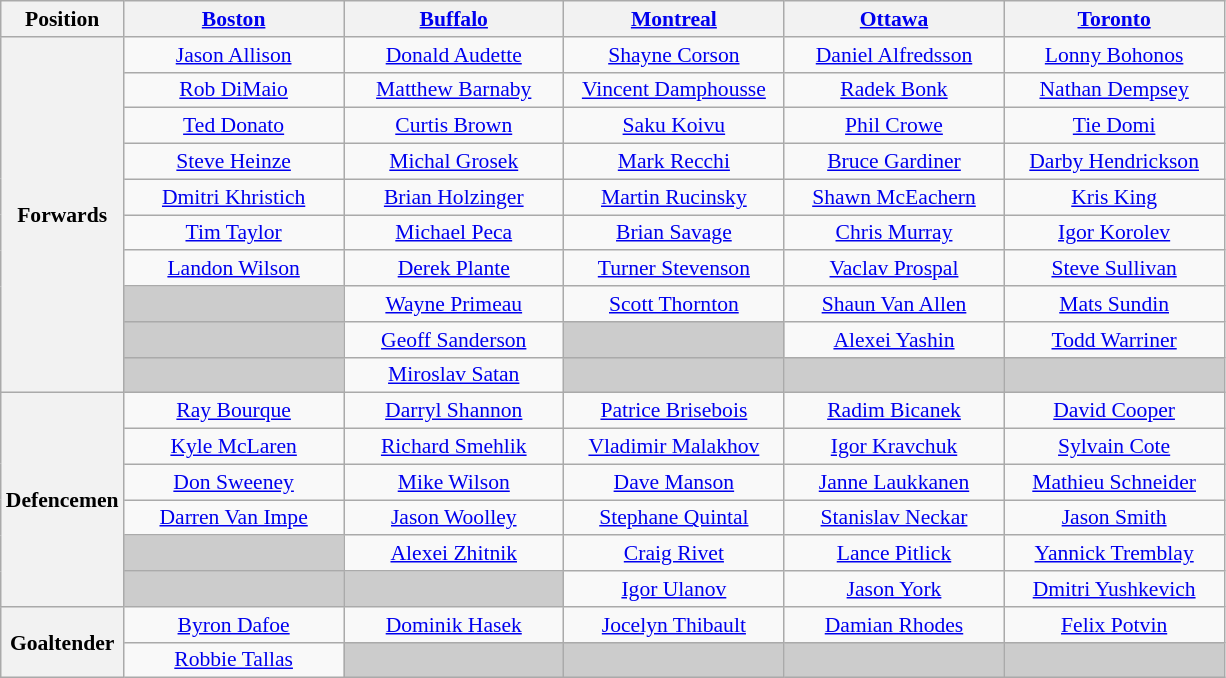<table class="wikitable" style="font-size:90%;text-align:center;">
<tr>
<th scope=col>Position</th>
<th scope=col width="140"><a href='#'>Boston</a></th>
<th scope=col width="140"><a href='#'>Buffalo</a></th>
<th scope=col width="140"><a href='#'>Montreal</a></th>
<th scope=col width="140"><a href='#'>Ottawa</a></th>
<th scope=col width="140"><a href='#'>Toronto</a></th>
</tr>
<tr>
<th scope="row" rowspan="10">Forwards</th>
<td><a href='#'>Jason Allison</a></td>
<td><a href='#'>Donald Audette</a></td>
<td><a href='#'>Shayne Corson</a></td>
<td><a href='#'>Daniel Alfredsson</a></td>
<td><a href='#'>Lonny Bohonos</a></td>
</tr>
<tr>
<td><a href='#'>Rob DiMaio</a></td>
<td><a href='#'>Matthew Barnaby</a></td>
<td><a href='#'>Vincent Damphousse</a></td>
<td><a href='#'>Radek Bonk</a></td>
<td><a href='#'>Nathan Dempsey</a></td>
</tr>
<tr>
<td><a href='#'>Ted Donato</a></td>
<td><a href='#'>Curtis Brown</a></td>
<td><a href='#'>Saku Koivu</a></td>
<td><a href='#'>Phil Crowe</a></td>
<td><a href='#'>Tie Domi</a></td>
</tr>
<tr>
<td><a href='#'>Steve Heinze</a></td>
<td><a href='#'>Michal Grosek</a></td>
<td><a href='#'>Mark Recchi</a></td>
<td><a href='#'>Bruce Gardiner</a></td>
<td><a href='#'>Darby Hendrickson</a></td>
</tr>
<tr>
<td><a href='#'>Dmitri Khristich</a></td>
<td><a href='#'>Brian Holzinger</a></td>
<td><a href='#'>Martin Rucinsky</a></td>
<td><a href='#'>Shawn McEachern</a></td>
<td><a href='#'>Kris King</a></td>
</tr>
<tr>
<td><a href='#'>Tim Taylor</a></td>
<td><a href='#'>Michael Peca</a></td>
<td><a href='#'>Brian Savage</a></td>
<td><a href='#'>Chris Murray</a></td>
<td><a href='#'>Igor Korolev</a></td>
</tr>
<tr>
<td><a href='#'>Landon Wilson</a></td>
<td><a href='#'>Derek Plante</a></td>
<td><a href='#'>Turner Stevenson</a></td>
<td><a href='#'>Vaclav Prospal</a></td>
<td><a href='#'>Steve Sullivan</a></td>
</tr>
<tr>
<td style="background-color:#CCCCCC"></td>
<td><a href='#'>Wayne Primeau</a></td>
<td><a href='#'>Scott Thornton</a></td>
<td><a href='#'>Shaun Van Allen</a></td>
<td><a href='#'>Mats Sundin</a></td>
</tr>
<tr>
<td style="background-color:#CCCCCC"></td>
<td><a href='#'>Geoff Sanderson</a></td>
<td style="background-color:#CCCCCC"></td>
<td><a href='#'>Alexei Yashin</a></td>
<td><a href='#'>Todd Warriner</a></td>
</tr>
<tr>
<td style="background-color:#CCCCCC"></td>
<td><a href='#'>Miroslav Satan</a></td>
<td style="background-color:#CCCCCC"></td>
<td style="background-color:#CCCCCC"></td>
<td style="background-color:#CCCCCC"></td>
</tr>
<tr>
<th scope="row" rowspan="6">Defencemen</th>
<td><a href='#'>Ray Bourque</a></td>
<td><a href='#'>Darryl Shannon</a></td>
<td><a href='#'>Patrice Brisebois</a></td>
<td><a href='#'>Radim Bicanek</a></td>
<td><a href='#'>David Cooper</a></td>
</tr>
<tr>
<td><a href='#'>Kyle McLaren</a></td>
<td><a href='#'>Richard Smehlik</a></td>
<td><a href='#'>Vladimir Malakhov</a></td>
<td><a href='#'>Igor Kravchuk</a></td>
<td><a href='#'>Sylvain Cote</a></td>
</tr>
<tr>
<td><a href='#'>Don Sweeney</a></td>
<td><a href='#'>Mike Wilson</a></td>
<td><a href='#'>Dave Manson</a></td>
<td><a href='#'>Janne Laukkanen</a></td>
<td><a href='#'>Mathieu Schneider</a></td>
</tr>
<tr>
<td><a href='#'>Darren Van Impe</a></td>
<td><a href='#'>Jason Woolley</a></td>
<td><a href='#'>Stephane Quintal</a></td>
<td><a href='#'>Stanislav Neckar</a></td>
<td><a href='#'>Jason Smith</a></td>
</tr>
<tr>
<td style="background-color:#CCCCCC"></td>
<td><a href='#'>Alexei Zhitnik</a></td>
<td><a href='#'>Craig Rivet</a></td>
<td><a href='#'>Lance Pitlick</a></td>
<td><a href='#'>Yannick Tremblay</a></td>
</tr>
<tr>
<td style="background-color:#CCCCCC"></td>
<td style="background-color:#CCCCCC"></td>
<td><a href='#'>Igor Ulanov</a></td>
<td><a href='#'>Jason York</a></td>
<td><a href='#'>Dmitri Yushkevich</a></td>
</tr>
<tr>
<th scope="row" rowspan="2">Goaltender</th>
<td><a href='#'>Byron Dafoe</a></td>
<td><a href='#'>Dominik Hasek</a></td>
<td><a href='#'>Jocelyn Thibault</a></td>
<td><a href='#'>Damian Rhodes</a></td>
<td><a href='#'>Felix Potvin</a></td>
</tr>
<tr>
<td><a href='#'>Robbie Tallas</a></td>
<td style="background-color:#CCCCCC"></td>
<td style="background-color:#CCCCCC"></td>
<td style="background-color:#CCCCCC"></td>
<td style="background-color:#CCCCCC"></td>
</tr>
</table>
